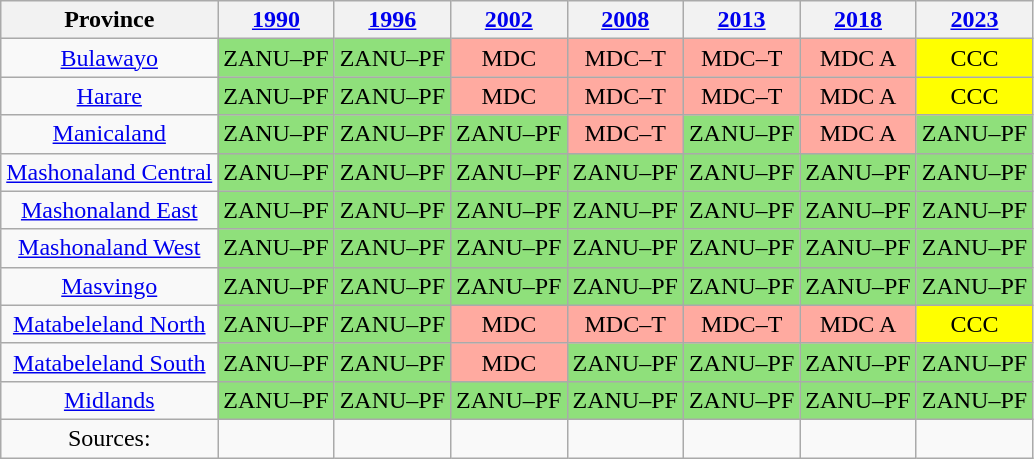<table class="wikitable" style="text-align:center">
<tr>
<th>Province</th>
<th><a href='#'>1990</a></th>
<th><a href='#'>1996</a></th>
<th><a href='#'>2002</a></th>
<th><a href='#'>2008</a></th>
<th><a href='#'>2013</a></th>
<th><a href='#'>2018</a></th>
<th><a href='#'>2023</a></th>
</tr>
<tr>
<td nowrap=""><a href='#'>Bulawayo</a></td>
<td style="background:#8fe07b;">ZANU–PF</td>
<td style="background:#8fe07b;">ZANU–PF</td>
<td style="background:#ffaaa0;">MDC</td>
<td style="background:#ffaaa0;">MDC–T</td>
<td style="background:#ffaaa0;">MDC–T</td>
<td style="background:#ffaaa0;">MDC A</td>
<td style="background:#FFFF00;">CCC</td>
</tr>
<tr>
<td nowrap=""><a href='#'>Harare</a></td>
<td style="background:#8fe07b;">ZANU–PF</td>
<td style="background:#8fe07b;">ZANU–PF</td>
<td style="background:#ffaaa0;">MDC</td>
<td style="background:#ffaaa0;">MDC–T</td>
<td style="background:#ffaaa0;">MDC–T</td>
<td style="background:#ffaaa0;">MDC A</td>
<td style="background:#FFFF00;">CCC</td>
</tr>
<tr>
<td nowrap=""><a href='#'>Manicaland</a></td>
<td style="background:#8fe07b;">ZANU–PF</td>
<td style="background:#8fe07b;">ZANU–PF</td>
<td style="background:#8fe07b;">ZANU–PF</td>
<td style="background:#ffaaa0;">MDC–T</td>
<td style="background:#8fe07b;">ZANU–PF</td>
<td style="background:#ffaaa0;">MDC A</td>
<td style="background:#8fe07b;">ZANU–PF</td>
</tr>
<tr>
<td nowrap=""><a href='#'>Mashonaland Central</a></td>
<td style="background:#8fe07b;">ZANU–PF</td>
<td style="background:#8fe07b;">ZANU–PF</td>
<td style="background:#8fe07b;">ZANU–PF</td>
<td style="background:#8fe07b;">ZANU–PF</td>
<td style="background:#8fe07b;">ZANU–PF</td>
<td style="background:#8fe07b;">ZANU–PF</td>
<td style="background:#8fe07b;">ZANU–PF</td>
</tr>
<tr>
<td nowrap=""><a href='#'>Mashonaland East</a></td>
<td style="background:#8fe07b;">ZANU–PF</td>
<td style="background:#8fe07b;">ZANU–PF</td>
<td style="background:#8fe07b;">ZANU–PF</td>
<td style="background:#8fe07b;">ZANU–PF</td>
<td style="background:#8fe07b;">ZANU–PF</td>
<td style="background:#8fe07b;">ZANU–PF</td>
<td style="background:#8fe07b;">ZANU–PF</td>
</tr>
<tr>
<td nowrap=""><a href='#'>Mashonaland West</a></td>
<td style="background:#8fe07b;">ZANU–PF</td>
<td style="background:#8fe07b;">ZANU–PF</td>
<td style="background:#8fe07b;">ZANU–PF</td>
<td style="background:#8fe07b;">ZANU–PF</td>
<td style="background:#8fe07b;">ZANU–PF</td>
<td style="background:#8fe07b;">ZANU–PF</td>
<td style="background:#8fe07b;">ZANU–PF</td>
</tr>
<tr>
<td nowrap=""><a href='#'>Masvingo</a></td>
<td style="background:#8fe07b;">ZANU–PF</td>
<td style="background:#8fe07b;">ZANU–PF</td>
<td style="background:#8fe07b;">ZANU–PF</td>
<td style="background:#8fe07b;">ZANU–PF</td>
<td style="background:#8fe07b;">ZANU–PF</td>
<td style="background:#8fe07b;">ZANU–PF</td>
<td style="background:#8fe07b;">ZANU–PF</td>
</tr>
<tr>
<td nowrap=""><a href='#'>Matabeleland North</a></td>
<td style="background:#8fe07b;">ZANU–PF</td>
<td style="background:#8fe07b;">ZANU–PF</td>
<td style="background:#ffaaa0;">MDC</td>
<td style="background:#ffaaa0;">MDC–T</td>
<td style="background:#ffaaa0;">MDC–T</td>
<td style="background:#ffaaa0;">MDC A</td>
<td style="background:#FFFF00;">CCC</td>
</tr>
<tr>
<td nowrap=""><a href='#'>Matabeleland South</a></td>
<td style="background:#8fe07b;">ZANU–PF</td>
<td style="background:#8fe07b;">ZANU–PF</td>
<td style="background:#ffaaa0;">MDC</td>
<td style="background:#8fe07b;">ZANU–PF</td>
<td style="background:#8fe07b;">ZANU–PF</td>
<td style="background:#8fe07b;">ZANU–PF</td>
<td style="background:#8fe07b;">ZANU–PF</td>
</tr>
<tr>
<td nowrap=""><a href='#'>Midlands</a></td>
<td style="background:#8fe07b;">ZANU–PF</td>
<td style="background:#8fe07b;">ZANU–PF</td>
<td style="background:#8fe07b;">ZANU–PF</td>
<td style="background:#8fe07b;">ZANU–PF</td>
<td style="background:#8fe07b;">ZANU–PF</td>
<td style="background:#8fe07b;">ZANU–PF</td>
<td style="background:#8fe07b;">ZANU–PF</td>
</tr>
<tr>
<td>Sources:</td>
<td></td>
<td></td>
<td></td>
<td></td>
<td></td>
<td></td>
<td></td>
</tr>
</table>
